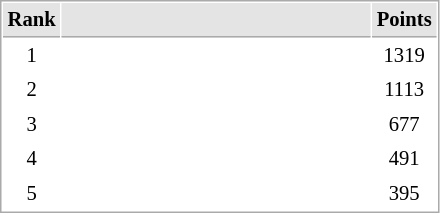<table cellspacing="1" cellpadding="3" style="border:1px solid #AAAAAA;font-size:86%">
<tr bgcolor="#E4E4E4">
<th style="border-bottom:1px solid #AAAAAA" width=10>Rank</th>
<th style="border-bottom:1px solid #AAAAAA" width=200></th>
<th style="border-bottom:1px solid #AAAAAA" width=20>Points</th>
</tr>
<tr>
<td style="text-align:center;">1</td>
<td></td>
<td align=center>1319</td>
</tr>
<tr>
<td style="text-align:center;">2</td>
<td></td>
<td align=center>1113</td>
</tr>
<tr>
<td style="text-align:center;">3</td>
<td></td>
<td align=center>677</td>
</tr>
<tr>
<td style="text-align:center;">4</td>
<td></td>
<td align=center>491</td>
</tr>
<tr>
<td style="text-align:center;">5</td>
<td></td>
<td align=center>395</td>
</tr>
</table>
